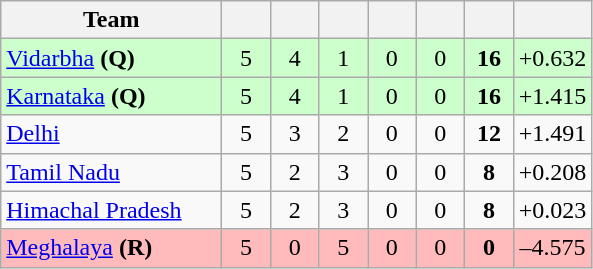<table class="wikitable" style="text-align:center">
<tr>
<th style="width:140px;">Team</th>
<th style="width:25px;"></th>
<th style="width:25px;"></th>
<th style="width:25px;"></th>
<th style="width:25px;"></th>
<th style="width:25px;"></th>
<th style="width:25px;"></th>
<th style="width:40px;"></th>
</tr>
<tr style="background:#cfc;">
<td style="text-align:left"><a href='#'>Vidarbha</a> <strong>(Q)</strong></td>
<td>5</td>
<td>4</td>
<td>1</td>
<td>0</td>
<td>0</td>
<td><strong>16</strong></td>
<td>+0.632</td>
</tr>
<tr style="background:#cfc;">
<td style="text-align:left"><a href='#'>Karnataka</a> <strong>(Q)</strong></td>
<td>5</td>
<td>4</td>
<td>1</td>
<td>0</td>
<td>0</td>
<td><strong>16</strong></td>
<td>+1.415</td>
</tr>
<tr>
<td style="text-align:left"><a href='#'>Delhi</a></td>
<td>5</td>
<td>3</td>
<td>2</td>
<td>0</td>
<td>0</td>
<td><strong>12</strong></td>
<td>+1.491</td>
</tr>
<tr>
<td style="text-align:left"><a href='#'>Tamil Nadu</a></td>
<td>5</td>
<td>2</td>
<td>3</td>
<td>0</td>
<td>0</td>
<td><strong>8</strong></td>
<td>+0.208</td>
</tr>
<tr>
<td style="text-align:left"><a href='#'>Himachal Pradesh</a></td>
<td>5</td>
<td>2</td>
<td>3</td>
<td>0</td>
<td>0</td>
<td><strong>8</strong></td>
<td>+0.023</td>
</tr>
<tr style="background:#FFBBBB">
<td style="text-align:left"><a href='#'>Meghalaya</a> <strong>(R)</strong></td>
<td>5</td>
<td>0</td>
<td>5</td>
<td>0</td>
<td>0</td>
<td><strong>0</strong></td>
<td>–4.575</td>
</tr>
</table>
